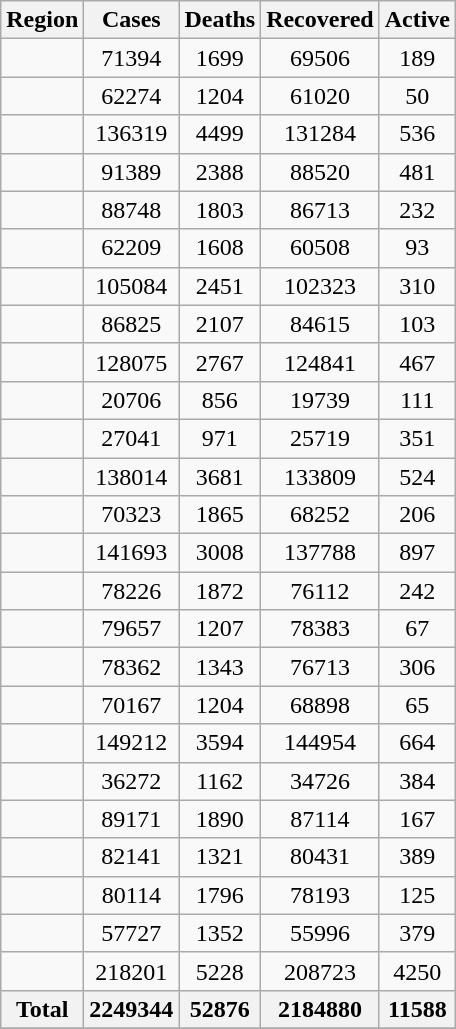<table class="wikitable sortable">
<tr>
<th>Region</th>
<th>Cases</th>
<th>Deaths</th>
<th>Recovered</th>
<th>Active</th>
</tr>
<tr>
<td></td>
<td align=center>71394</td>
<td align=center>1699</td>
<td align=center>69506</td>
<td align=center>189</td>
</tr>
<tr>
<td></td>
<td align=center>62274</td>
<td align=center>1204</td>
<td align=center>61020</td>
<td align=center>50</td>
</tr>
<tr>
<td></td>
<td align=center>136319</td>
<td align=center>4499</td>
<td align=center>131284</td>
<td align=center>536</td>
</tr>
<tr>
<td></td>
<td align=center>91389</td>
<td align=center>2388</td>
<td align=center>88520</td>
<td align=center>481</td>
</tr>
<tr>
<td></td>
<td align=center>88748</td>
<td align=center>1803</td>
<td align=center>86713</td>
<td align=center>232</td>
</tr>
<tr>
<td></td>
<td align=center>62209</td>
<td align=center>1608</td>
<td align=center>60508</td>
<td align=center>93</td>
</tr>
<tr>
<td></td>
<td align=center>105084</td>
<td align=center>2451</td>
<td align=center>102323</td>
<td align=center>310</td>
</tr>
<tr>
<td></td>
<td align=center>86825</td>
<td align=center>2107</td>
<td align=center>84615</td>
<td align=center>103</td>
</tr>
<tr>
<td></td>
<td align="center">128075</td>
<td align="center">2767</td>
<td align="center">124841</td>
<td align="center">467</td>
</tr>
<tr>
<td></td>
<td align="center">20706</td>
<td align="center">856</td>
<td align="center">19739</td>
<td align="center">111</td>
</tr>
<tr>
<td></td>
<td align="center">27041</td>
<td align="center">971</td>
<td align="center">25719</td>
<td align="center">351</td>
</tr>
<tr>
<td></td>
<td align="center">138014</td>
<td align="center">3681</td>
<td align="center">133809</td>
<td align="center">524</td>
</tr>
<tr>
<td></td>
<td align="center">70323</td>
<td align="center">1865</td>
<td align="center">68252</td>
<td align="center">206</td>
</tr>
<tr>
<td></td>
<td align="center">141693</td>
<td align="center">3008</td>
<td align="center">137788</td>
<td align="center">897</td>
</tr>
<tr>
<td></td>
<td align="center">78226</td>
<td align="center">1872</td>
<td align="center">76112</td>
<td align="center">242</td>
</tr>
<tr>
<td></td>
<td align="center">79657</td>
<td align="center">1207</td>
<td align="center">78383</td>
<td align="center">67</td>
</tr>
<tr>
<td></td>
<td align="center">78362</td>
<td align="center">1343</td>
<td align="center">76713</td>
<td align="center">306</td>
</tr>
<tr>
<td></td>
<td align="center">70167</td>
<td align="center">1204</td>
<td align="center">68898</td>
<td align="center">65</td>
</tr>
<tr>
<td></td>
<td align="center">149212</td>
<td align="center">3594</td>
<td align="center">144954</td>
<td align="center">664</td>
</tr>
<tr>
<td></td>
<td align="center">36272</td>
<td align="center">1162</td>
<td align="center">34726</td>
<td align="center">384</td>
</tr>
<tr>
<td></td>
<td align="center">89171</td>
<td align="center">1890</td>
<td align="center">87114</td>
<td align="center">167</td>
</tr>
<tr>
<td></td>
<td align="center">82141</td>
<td align="center">1321</td>
<td align="center">80431</td>
<td align="center">389</td>
</tr>
<tr>
<td></td>
<td align="center">80114</td>
<td align="center">1796</td>
<td align="center">78193</td>
<td align="center">125</td>
</tr>
<tr>
<td></td>
<td align="center">57727</td>
<td align="center">1352</td>
<td align="center">55996</td>
<td align="center">379</td>
</tr>
<tr>
<td></td>
<td align="center">218201</td>
<td align="center">5228</td>
<td align="center">208723</td>
<td align="center">4250</td>
</tr>
<tr class="sortbottom">
<th><strong>Total</strong></th>
<th align=center>2249344</th>
<th align=center>52876</th>
<th align=center>2184880</th>
<th align=center>11588</th>
</tr>
<tr>
</tr>
</table>
